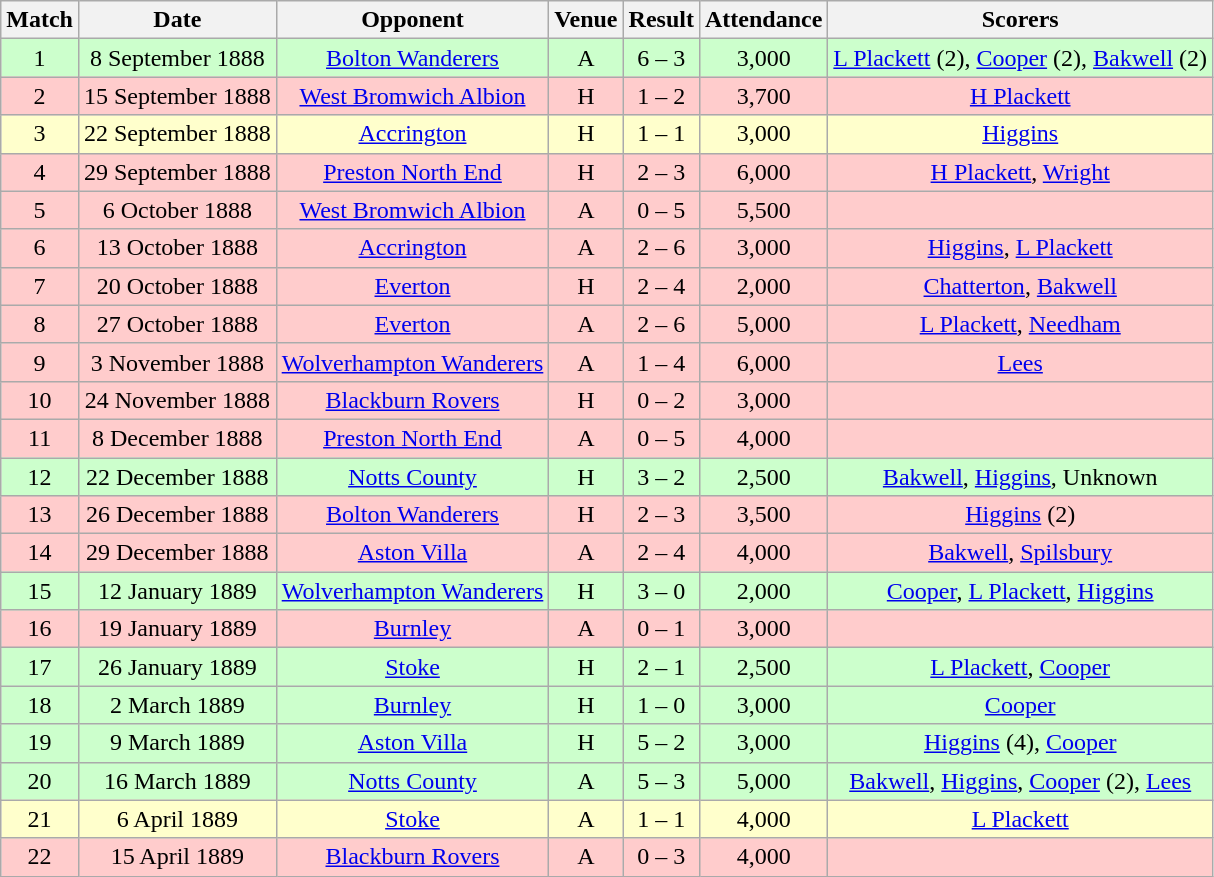<table class="wikitable" style="font-size:100%; text-align:center">
<tr>
<th>Match</th>
<th>Date</th>
<th>Opponent</th>
<th>Venue</th>
<th>Result</th>
<th>Attendance</th>
<th>Scorers</th>
</tr>
<tr style="background-color: #CCFFCC;">
<td>1</td>
<td>8 September 1888</td>
<td><a href='#'>Bolton Wanderers</a></td>
<td>A</td>
<td>6 – 3</td>
<td>3,000</td>
<td><a href='#'>L Plackett</a> (2), <a href='#'>Cooper</a> (2), <a href='#'>Bakwell</a> (2)</td>
</tr>
<tr style="background-color: #FFCCCC;">
<td>2</td>
<td>15 September 1888</td>
<td><a href='#'>West Bromwich Albion</a></td>
<td>H</td>
<td>1 – 2</td>
<td>3,700</td>
<td><a href='#'>H Plackett</a></td>
</tr>
<tr style="background-color: #FFFFCC;">
<td>3</td>
<td>22 September 1888</td>
<td><a href='#'>Accrington</a></td>
<td>H</td>
<td>1 – 1</td>
<td>3,000</td>
<td><a href='#'>Higgins</a></td>
</tr>
<tr style="background-color: #FFCCCC;">
<td>4</td>
<td>29 September 1888</td>
<td><a href='#'>Preston North End</a></td>
<td>H</td>
<td>2 – 3</td>
<td>6,000</td>
<td><a href='#'>H Plackett</a>, <a href='#'>Wright</a></td>
</tr>
<tr style="background-color: #FFCCCC;">
<td>5</td>
<td>6 October 1888</td>
<td><a href='#'>West Bromwich Albion</a></td>
<td>A</td>
<td>0 – 5</td>
<td>5,500</td>
<td></td>
</tr>
<tr style="background-color: #FFCCCC;">
<td>6</td>
<td>13 October 1888</td>
<td><a href='#'>Accrington</a></td>
<td>A</td>
<td>2 – 6</td>
<td>3,000</td>
<td><a href='#'>Higgins</a>, <a href='#'>L Plackett</a></td>
</tr>
<tr style="background-color: #FFCCCC;">
<td>7</td>
<td>20 October 1888</td>
<td><a href='#'>Everton</a></td>
<td>H</td>
<td>2 – 4</td>
<td>2,000</td>
<td><a href='#'>Chatterton</a>, <a href='#'>Bakwell</a></td>
</tr>
<tr style="background-color: #FFCCCC;">
<td>8</td>
<td>27 October 1888</td>
<td><a href='#'>Everton</a></td>
<td>A</td>
<td>2 – 6</td>
<td>5,000</td>
<td><a href='#'>L Plackett</a>, <a href='#'>Needham</a></td>
</tr>
<tr style="background-color: #FFCCCC;">
<td>9</td>
<td>3 November 1888</td>
<td><a href='#'>Wolverhampton Wanderers</a></td>
<td>A</td>
<td>1 – 4</td>
<td>6,000</td>
<td><a href='#'>Lees</a></td>
</tr>
<tr style="background-color: #FFCCCC;">
<td>10</td>
<td>24 November 1888</td>
<td><a href='#'>Blackburn Rovers</a></td>
<td>H</td>
<td>0 – 2</td>
<td>3,000</td>
<td></td>
</tr>
<tr style="background-color: #FFCCCC;">
<td>11</td>
<td>8 December 1888</td>
<td><a href='#'>Preston North End</a></td>
<td>A</td>
<td>0 – 5</td>
<td>4,000</td>
<td></td>
</tr>
<tr style="background-color: #CCFFCC;">
<td>12</td>
<td>22 December 1888</td>
<td><a href='#'>Notts County</a></td>
<td>H</td>
<td>3 – 2</td>
<td>2,500</td>
<td><a href='#'>Bakwell</a>, <a href='#'>Higgins</a>, Unknown</td>
</tr>
<tr style="background-color: #FFCCCC;">
<td>13</td>
<td>26 December 1888</td>
<td><a href='#'>Bolton Wanderers</a></td>
<td>H</td>
<td>2 – 3</td>
<td>3,500</td>
<td><a href='#'>Higgins</a> (2)</td>
</tr>
<tr style="background-color: #FFCCCC;">
<td>14</td>
<td>29 December 1888</td>
<td><a href='#'>Aston Villa</a></td>
<td>A</td>
<td>2 – 4</td>
<td>4,000</td>
<td><a href='#'>Bakwell</a>, <a href='#'>Spilsbury</a></td>
</tr>
<tr style="background-color: #CCFFCC;">
<td>15</td>
<td>12 January 1889</td>
<td><a href='#'>Wolverhampton Wanderers</a></td>
<td>H</td>
<td>3 – 0</td>
<td>2,000</td>
<td><a href='#'>Cooper</a>, <a href='#'>L Plackett</a>, <a href='#'>Higgins</a></td>
</tr>
<tr style="background-color: #FFCCCC;">
<td>16</td>
<td>19 January 1889</td>
<td><a href='#'>Burnley</a></td>
<td>A</td>
<td>0 – 1</td>
<td>3,000</td>
<td></td>
</tr>
<tr style="background-color: #CCFFCC;">
<td>17</td>
<td>26 January 1889</td>
<td><a href='#'>Stoke</a></td>
<td>H</td>
<td>2 – 1</td>
<td>2,500</td>
<td><a href='#'>L Plackett</a>, <a href='#'>Cooper</a></td>
</tr>
<tr style="background-color: #CCFFCC;">
<td>18</td>
<td>2 March 1889</td>
<td><a href='#'>Burnley</a></td>
<td>H</td>
<td>1 – 0</td>
<td>3,000</td>
<td><a href='#'>Cooper</a></td>
</tr>
<tr style="background-color: #CCFFCC;">
<td>19</td>
<td>9 March 1889</td>
<td><a href='#'>Aston Villa</a></td>
<td>H</td>
<td>5 – 2</td>
<td>3,000</td>
<td><a href='#'>Higgins</a> (4), <a href='#'>Cooper</a></td>
</tr>
<tr style="background-color: #CCFFCC;">
<td>20</td>
<td>16 March 1889</td>
<td><a href='#'>Notts County</a></td>
<td>A</td>
<td>5 – 3</td>
<td>5,000</td>
<td><a href='#'>Bakwell</a>, <a href='#'>Higgins</a>, <a href='#'>Cooper</a> (2), <a href='#'>Lees</a></td>
</tr>
<tr style="background-color: #FFFFCC;">
<td>21</td>
<td>6 April 1889</td>
<td><a href='#'>Stoke</a></td>
<td>A</td>
<td>1 – 1</td>
<td>4,000</td>
<td><a href='#'>L Plackett</a></td>
</tr>
<tr style="background-color: #FFCCCC;">
<td>22</td>
<td>15 April 1889</td>
<td><a href='#'>Blackburn Rovers</a></td>
<td>A</td>
<td>0 – 3</td>
<td>4,000</td>
<td></td>
</tr>
</table>
